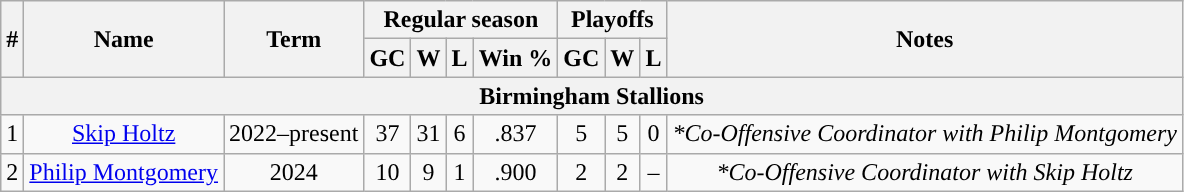<table class="wikitable" style="text-align:center">
<tr>
<th rowspan="2">#</th>
<th rowspan="2">Name</th>
<th rowspan="2">Term</th>
<th colspan="4">Regular season</th>
<th colspan="3">Playoffs</th>
<th rowspan="2">Notes</th>
</tr>
<tr>
<th>GC</th>
<th>W</th>
<th>L</th>
<th>Win %</th>
<th>GC</th>
<th>W</th>
<th>L</th>
</tr>
<tr>
<th colspan="11">Birmingham Stallions</th>
</tr>
<tr>
<td>1</td>
<td><a href='#'>Skip Holtz</a></td>
<td>2022–present</td>
<td>37</td>
<td>31</td>
<td>6</td>
<td>.837</td>
<td>5</td>
<td>5</td>
<td>0</td>
<td><em>*Co-Offensive Coordinator with Philip Montgomery</em></td>
</tr>
<tr>
<td>2</td>
<td><a href='#'>Philip Montgomery</a></td>
<td>2024</td>
<td>10</td>
<td>9</td>
<td>1</td>
<td>.900</td>
<td>2</td>
<td>2</td>
<td>–</td>
<td><em>*Co-Offensive Coordinator with Skip Holtz</em></td>
</tr>
</table>
